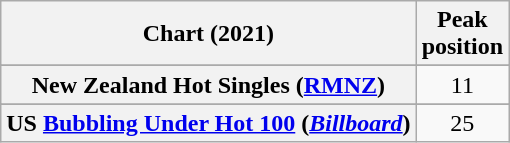<table class="wikitable sortable plainrowheaders" style="text-align:center">
<tr>
<th scope="col">Chart (2021)</th>
<th scope="col">Peak<br>position</th>
</tr>
<tr>
</tr>
<tr>
<th scope="row">New Zealand Hot Singles (<a href='#'>RMNZ</a>)</th>
<td>11</td>
</tr>
<tr>
</tr>
<tr>
<th scope="row">US <a href='#'>Bubbling Under Hot 100</a> (<em><a href='#'>Billboard</a></em>)</th>
<td>25</td>
</tr>
</table>
